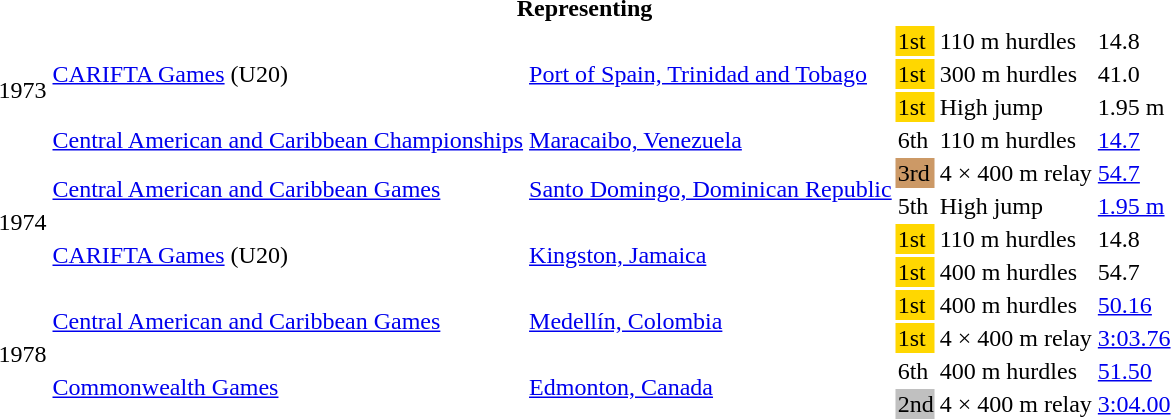<table>
<tr>
<th colspan="6">Representing </th>
</tr>
<tr>
<td rowspan=4>1973</td>
<td rowspan=3><a href='#'>CARIFTA Games</a> (U20)</td>
<td rowspan=3><a href='#'>Port of Spain, Trinidad and Tobago</a></td>
<td bgcolor=gold>1st</td>
<td>110 m hurdles</td>
<td>14.8</td>
</tr>
<tr>
<td bgcolor=gold>1st</td>
<td>300 m hurdles</td>
<td>41.0</td>
</tr>
<tr>
<td bgcolor=gold>1st</td>
<td>High jump</td>
<td>1.95 m</td>
</tr>
<tr>
<td><a href='#'>Central American and Caribbean Championships</a></td>
<td><a href='#'>Maracaibo, Venezuela</a></td>
<td>6th</td>
<td>110 m hurdles</td>
<td><a href='#'>14.7</a></td>
</tr>
<tr>
<td rowspan=4>1974</td>
<td rowspan=2><a href='#'>Central American and Caribbean Games</a></td>
<td rowspan=2><a href='#'>Santo Domingo, Dominican Republic</a></td>
<td bgcolor=cc9966>3rd</td>
<td>4 × 400 m relay</td>
<td><a href='#'>54.7</a></td>
</tr>
<tr>
<td>5th</td>
<td>High jump</td>
<td><a href='#'>1.95 m</a></td>
</tr>
<tr>
<td rowspan=2><a href='#'>CARIFTA Games</a> (U20)</td>
<td rowspan=2><a href='#'>Kingston, Jamaica</a></td>
<td bgcolor=gold>1st</td>
<td>110 m hurdles</td>
<td>14.8</td>
</tr>
<tr>
<td bgcolor=gold>1st</td>
<td>400 m hurdles</td>
<td>54.7</td>
</tr>
<tr>
<td rowspan=4>1978</td>
<td rowspan=2><a href='#'>Central American and Caribbean Games</a></td>
<td rowspan=2><a href='#'>Medellín, Colombia</a></td>
<td bgcolor=gold>1st</td>
<td>400 m hurdles</td>
<td><a href='#'>50.16</a></td>
</tr>
<tr>
<td bgcolor=gold>1st</td>
<td>4 × 400 m relay</td>
<td><a href='#'>3:03.76</a></td>
</tr>
<tr>
<td rowspan=2><a href='#'>Commonwealth Games</a></td>
<td rowspan=2><a href='#'>Edmonton, Canada</a></td>
<td>6th</td>
<td>400 m hurdles</td>
<td><a href='#'>51.50</a></td>
</tr>
<tr>
<td bgcolor=silver>2nd</td>
<td>4 × 400 m relay</td>
<td><a href='#'>3:04.00</a></td>
</tr>
</table>
